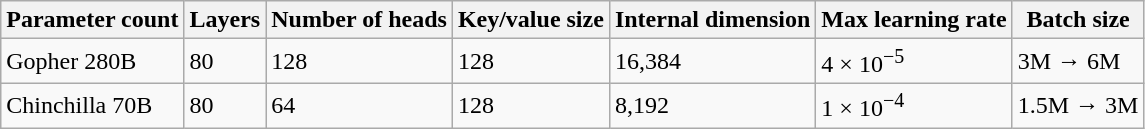<table class="wikitable">
<tr>
<th>Parameter count</th>
<th>Layers</th>
<th>Number of heads</th>
<th>Key/value size</th>
<th>Internal dimension</th>
<th>Max learning rate</th>
<th>Batch size</th>
</tr>
<tr>
<td>Gopher 280B</td>
<td>80</td>
<td>128</td>
<td>128</td>
<td>16,384</td>
<td>4 × 10<sup>−5</sup></td>
<td>3M → 6M</td>
</tr>
<tr>
<td>Chinchilla 70B</td>
<td>80</td>
<td>64</td>
<td>128</td>
<td>8,192</td>
<td>1 × 10<sup>−4</sup></td>
<td>1.5M → 3M</td>
</tr>
</table>
